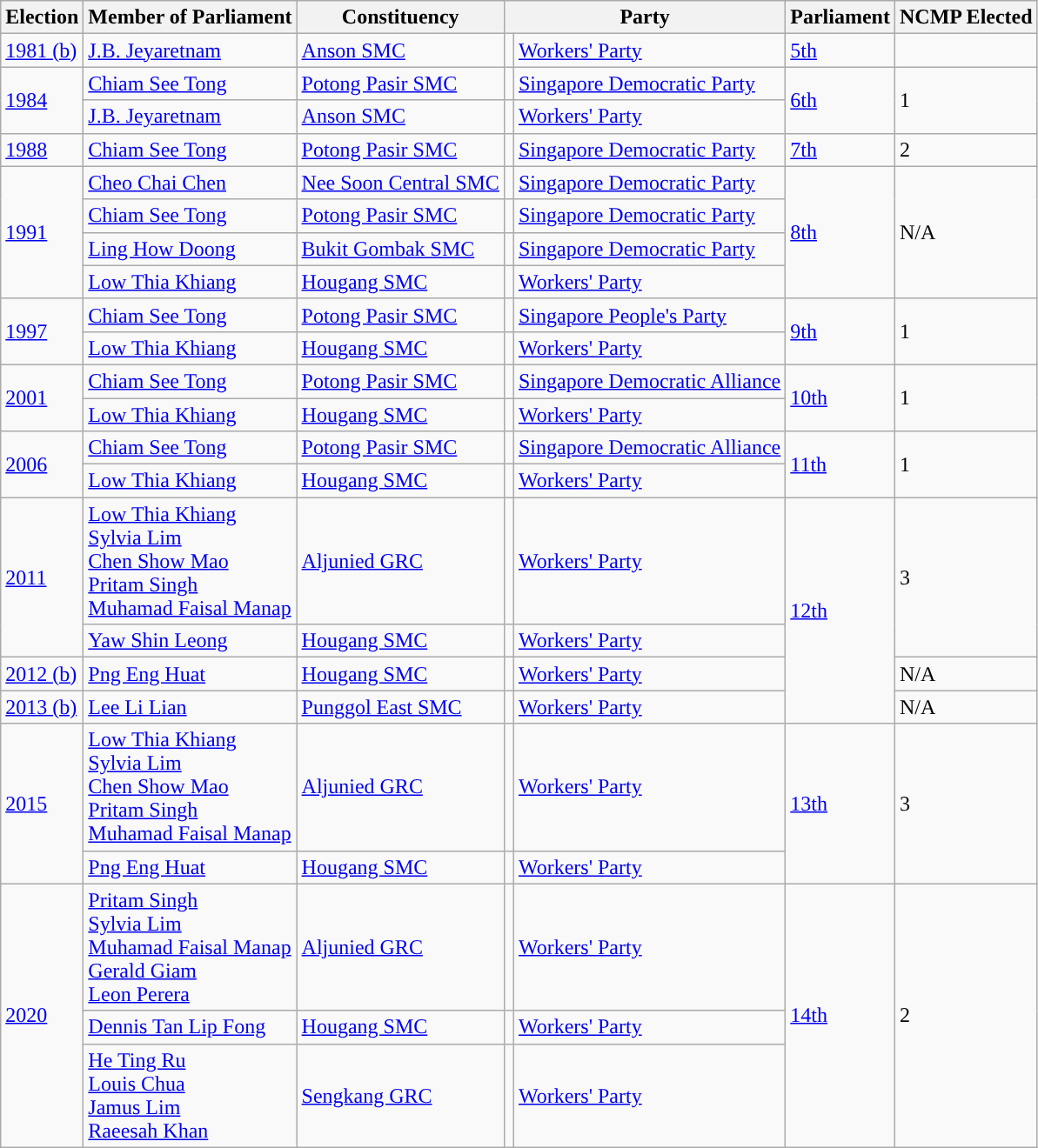<table class="wikitable">
<tr>
<th>Election</th>
<th>Member of Parliament</th>
<th>Constituency</th>
<th colspan=2>Party</th>
<th>Parliament</th>
<th>NCMP Elected</th>
</tr>
<tr>
<td><a href='#'>1981 (b)</a></td>
<td><a href='#'>J.B. Jeyaretnam</a></td>
<td><a href='#'>Anson SMC</a></td>
<td></td>
<td><a href='#'>Workers' Party</a></td>
<td><a href='#'>5th</a></td>
<td></td>
</tr>
<tr>
<td rowspan=2><a href='#'>1984</a></td>
<td><a href='#'>Chiam See Tong</a></td>
<td><a href='#'>Potong Pasir SMC</a></td>
<td></td>
<td><a href='#'>Singapore Democratic Party</a></td>
<td rowspan=2><a href='#'>6th</a></td>
<td rowspan="2">1</td>
</tr>
<tr>
<td><a href='#'>J.B. Jeyaretnam</a></td>
<td><a href='#'>Anson SMC</a></td>
<td></td>
<td><a href='#'>Workers' Party</a></td>
</tr>
<tr>
<td><a href='#'>1988</a></td>
<td><a href='#'>Chiam See Tong</a></td>
<td><a href='#'>Potong Pasir SMC</a></td>
<td></td>
<td><a href='#'>Singapore Democratic Party</a></td>
<td><a href='#'>7th</a></td>
<td>2</td>
</tr>
<tr>
<td rowspan=4><a href='#'>1991</a></td>
<td><a href='#'>Cheo Chai Chen</a></td>
<td><a href='#'>Nee Soon Central SMC</a></td>
<td></td>
<td><a href='#'>Singapore Democratic Party</a></td>
<td rowspan=4><a href='#'>8th</a></td>
<td rowspan="4">N/A</td>
</tr>
<tr>
<td><a href='#'>Chiam See Tong</a></td>
<td><a href='#'>Potong Pasir SMC</a></td>
<td></td>
<td><a href='#'>Singapore Democratic Party</a></td>
</tr>
<tr>
<td><a href='#'>Ling How Doong</a></td>
<td><a href='#'>Bukit Gombak SMC</a></td>
<td></td>
<td><a href='#'>Singapore Democratic Party</a></td>
</tr>
<tr>
<td><a href='#'>Low Thia Khiang</a></td>
<td><a href='#'>Hougang SMC</a></td>
<td></td>
<td><a href='#'>Workers' Party</a></td>
</tr>
<tr>
<td rowspan=2><a href='#'>1997</a></td>
<td><a href='#'>Chiam See Tong</a></td>
<td><a href='#'>Potong Pasir SMC</a></td>
<td></td>
<td><a href='#'>Singapore People's Party</a></td>
<td rowspan=2><a href='#'>9th</a></td>
<td rowspan="2">1</td>
</tr>
<tr>
<td><a href='#'>Low Thia Khiang</a></td>
<td><a href='#'>Hougang SMC</a></td>
<td></td>
<td><a href='#'>Workers' Party</a></td>
</tr>
<tr>
<td rowspan=2><a href='#'>2001</a></td>
<td><a href='#'>Chiam See Tong</a></td>
<td><a href='#'>Potong Pasir SMC</a></td>
<td></td>
<td><a href='#'>Singapore Democratic Alliance</a></td>
<td rowspan=2><a href='#'>10th</a></td>
<td rowspan="2">1</td>
</tr>
<tr>
<td><a href='#'>Low Thia Khiang</a></td>
<td><a href='#'>Hougang SMC</a></td>
<td></td>
<td><a href='#'>Workers' Party</a></td>
</tr>
<tr>
<td rowspan=2><a href='#'>2006</a></td>
<td><a href='#'>Chiam See Tong</a></td>
<td><a href='#'>Potong Pasir SMC</a></td>
<td></td>
<td><a href='#'>Singapore Democratic Alliance</a></td>
<td rowspan=2><a href='#'>11th</a></td>
<td rowspan="2">1</td>
</tr>
<tr>
<td><a href='#'>Low Thia Khiang</a></td>
<td><a href='#'>Hougang SMC</a></td>
<td></td>
<td><a href='#'>Workers' Party</a></td>
</tr>
<tr>
<td rowspan=2><a href='#'>2011</a></td>
<td><a href='#'>Low Thia Khiang</a><br><a href='#'>Sylvia Lim</a><br><a href='#'>Chen Show Mao</a><br><a href='#'>Pritam Singh</a><br><a href='#'>Muhamad Faisal Manap</a></td>
<td><a href='#'>Aljunied GRC</a></td>
<td></td>
<td><a href='#'>Workers' Party</a></td>
<td rowspan=4><a href='#'>12th</a></td>
<td rowspan="2">3</td>
</tr>
<tr>
<td><a href='#'>Yaw Shin Leong</a></td>
<td><a href='#'>Hougang SMC</a></td>
<td></td>
<td><a href='#'>Workers' Party</a></td>
</tr>
<tr>
<td><a href='#'>2012 (b)</a></td>
<td><a href='#'>Png Eng Huat</a></td>
<td><a href='#'>Hougang SMC</a></td>
<td></td>
<td><a href='#'>Workers' Party</a></td>
<td>N/A</td>
</tr>
<tr>
<td><a href='#'>2013 (b)</a></td>
<td><a href='#'>Lee Li Lian</a></td>
<td><a href='#'>Punggol East SMC</a></td>
<td></td>
<td><a href='#'>Workers' Party</a></td>
<td>N/A</td>
</tr>
<tr>
<td rowspan=2><a href='#'>2015</a></td>
<td><a href='#'>Low Thia Khiang</a><br><a href='#'>Sylvia Lim</a><br><a href='#'>Chen Show Mao</a><br><a href='#'>Pritam Singh</a><br><a href='#'>Muhamad Faisal Manap</a></td>
<td><a href='#'>Aljunied GRC</a></td>
<td></td>
<td><a href='#'>Workers' Party</a></td>
<td rowspan=2><a href='#'>13th</a></td>
<td rowspan="2">3</td>
</tr>
<tr>
<td><a href='#'>Png Eng Huat</a></td>
<td><a href='#'>Hougang SMC</a></td>
<td></td>
<td><a href='#'>Workers' Party</a></td>
</tr>
<tr>
<td rowspan=3><a href='#'>2020</a></td>
<td><a href='#'>Pritam Singh</a><br><a href='#'>Sylvia Lim</a><br><a href='#'>Muhamad Faisal Manap</a><br><a href='#'>Gerald Giam</a><br><a href='#'>Leon Perera</a></td>
<td><a href='#'>Aljunied GRC</a></td>
<td></td>
<td><a href='#'>Workers' Party</a></td>
<td rowspan=3><a href='#'>14th</a></td>
<td rowspan="3">2</td>
</tr>
<tr>
<td><a href='#'>Dennis Tan Lip Fong</a></td>
<td><a href='#'>Hougang SMC</a></td>
<td></td>
<td><a href='#'>Workers' Party</a></td>
</tr>
<tr>
<td><a href='#'>He Ting Ru</a><br><a href='#'>Louis Chua</a><br><a href='#'>Jamus Lim</a><br><a href='#'>Raeesah Khan</a></td>
<td><a href='#'>Sengkang GRC</a></td>
<td></td>
<td><a href='#'>Workers' Party</a></td>
</tr>
</table>
